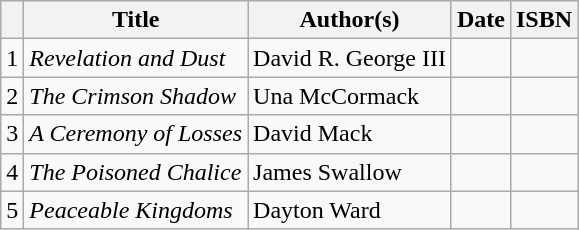<table class="wikitable">
<tr>
<th></th>
<th>Title</th>
<th>Author(s)</th>
<th>Date</th>
<th>ISBN</th>
</tr>
<tr>
<td>1</td>
<td><em>Revelation and Dust</em></td>
<td>David R. George III</td>
<td></td>
<td></td>
</tr>
<tr>
<td>2</td>
<td><em>The Crimson Shadow</em></td>
<td>Una McCormack</td>
<td></td>
<td></td>
</tr>
<tr>
<td>3</td>
<td><em>A Ceremony of Losses</em></td>
<td>David Mack</td>
<td></td>
<td></td>
</tr>
<tr>
<td>4</td>
<td><em>The Poisoned Chalice</em></td>
<td>James Swallow</td>
<td></td>
<td></td>
</tr>
<tr>
<td>5</td>
<td><em>Peaceable Kingdoms</em></td>
<td>Dayton Ward</td>
<td></td>
<td></td>
</tr>
</table>
